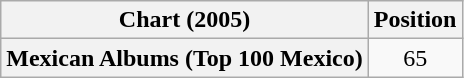<table class="wikitable plainrowheaders" style="text-align:center">
<tr>
<th scope="col">Chart (2005)</th>
<th scope="col">Position</th>
</tr>
<tr>
<th scope="row">Mexican Albums (Top 100 Mexico)</th>
<td>65</td>
</tr>
</table>
